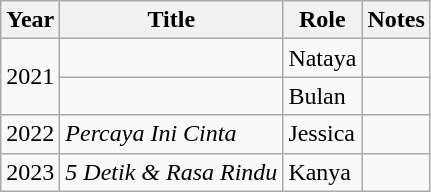<table class="wikitable sortable">
<tr>
<th>Year</th>
<th>Title</th>
<th>Role</th>
<th>Notes</th>
</tr>
<tr>
<td rowspan="2">2021</td>
<td><em></em></td>
<td>Nataya</td>
<td></td>
</tr>
<tr>
<td><em></em></td>
<td>Bulan</td>
<td></td>
</tr>
<tr>
<td>2022</td>
<td><em>Percaya Ini Cinta</em></td>
<td>Jessica</td>
<td></td>
</tr>
<tr>
<td>2023</td>
<td><em>5 Detik & Rasa Rindu</em></td>
<td>Kanya</td>
<td></td>
</tr>
</table>
